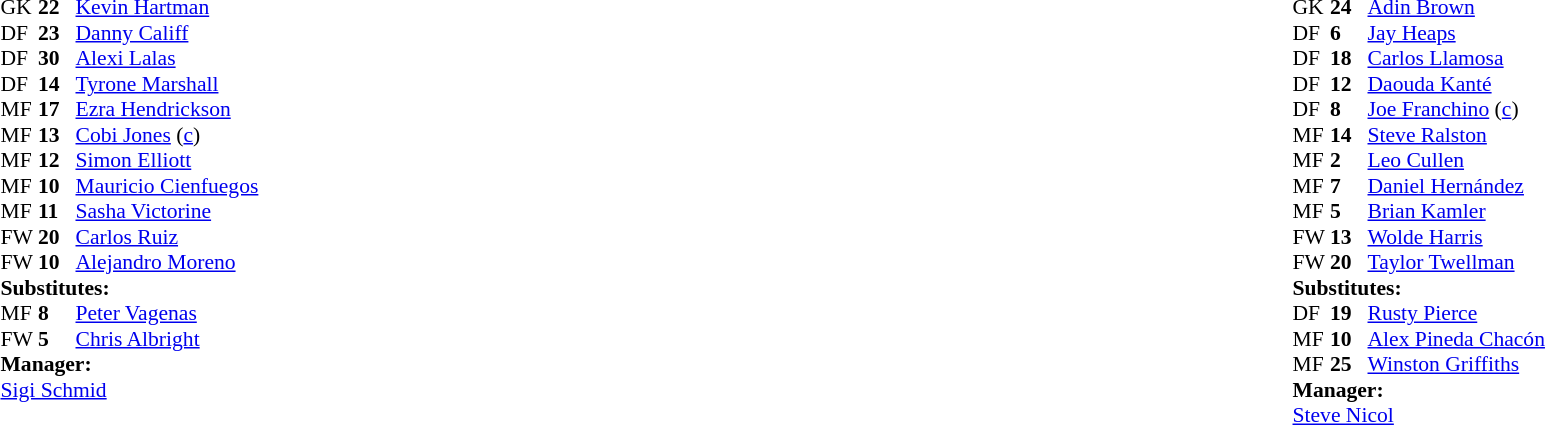<table style="width:100%;">
<tr>
<td style="vertical-align:top; width:50%;"><br><table style="font-size: 90%" cellspacing="0" cellpadding="0">
<tr>
<td colspan="4"></td>
</tr>
<tr>
<th width=25></th>
<th width=25></th>
</tr>
<tr>
<td>GK</td>
<td><strong>22</strong></td>
<td> <a href='#'>Kevin Hartman</a></td>
</tr>
<tr>
<td>DF</td>
<td><strong>23</strong></td>
<td> <a href='#'>Danny Califf</a></td>
</tr>
<tr>
<td>DF</td>
<td><strong>30</strong></td>
<td> <a href='#'>Alexi Lalas</a></td>
</tr>
<tr>
<td>DF</td>
<td><strong>14</strong></td>
<td> <a href='#'>Tyrone Marshall</a></td>
</tr>
<tr>
<td>MF</td>
<td><strong>17</strong></td>
<td> <a href='#'>Ezra Hendrickson</a></td>
</tr>
<tr>
<td>MF</td>
<td><strong>13</strong></td>
<td> <a href='#'>Cobi Jones</a> (<a href='#'>c</a>)</td>
</tr>
<tr>
<td>MF</td>
<td><strong>12</strong></td>
<td> <a href='#'>Simon Elliott</a></td>
<td></td>
</tr>
<tr>
<td>MF</td>
<td><strong>10</strong></td>
<td> <a href='#'>Mauricio Cienfuegos</a></td>
<td></td>
<td></td>
</tr>
<tr>
<td>MF</td>
<td><strong>11</strong></td>
<td> <a href='#'>Sasha Victorine</a></td>
</tr>
<tr>
<td>FW</td>
<td><strong>20</strong></td>
<td> <a href='#'>Carlos Ruiz</a></td>
</tr>
<tr>
<td>FW</td>
<td><strong>10</strong></td>
<td> <a href='#'>Alejandro Moreno</a></td>
<td></td>
<td></td>
</tr>
<tr>
<td colspan=3><strong>Substitutes:</strong></td>
</tr>
<tr>
<td>MF</td>
<td><strong>8</strong></td>
<td> <a href='#'>Peter Vagenas</a></td>
<td></td>
<td></td>
</tr>
<tr>
<td>FW</td>
<td><strong>5</strong></td>
<td> <a href='#'>Chris Albright</a></td>
<td></td>
<td></td>
</tr>
<tr>
<td colspan=3><strong>Manager:</strong></td>
</tr>
<tr>
<td colspan=4> <a href='#'>Sigi Schmid</a></td>
</tr>
</table>
</td>
<td valign="top"></td>
<td style="vertical-align:top; width:50%;"><br><table cellspacing="0" cellpadding="0" style="font-size:90%; margin:auto;">
<tr>
<td colspan="4"></td>
</tr>
<tr>
<th width=25></th>
<th width=25></th>
</tr>
<tr>
<td>GK</td>
<td><strong>24</strong></td>
<td> <a href='#'>Adin Brown</a></td>
</tr>
<tr>
<td>DF</td>
<td><strong>6</strong></td>
<td> <a href='#'>Jay Heaps</a></td>
</tr>
<tr>
<td>DF</td>
<td><strong>18</strong></td>
<td> <a href='#'>Carlos Llamosa</a></td>
<td></td>
<td></td>
</tr>
<tr>
<td>DF</td>
<td><strong>12</strong></td>
<td> <a href='#'>Daouda Kanté</a></td>
</tr>
<tr>
<td>DF</td>
<td><strong>8</strong></td>
<td> <a href='#'>Joe Franchino</a> (<a href='#'>c</a>)</td>
<td></td>
</tr>
<tr>
<td>MF</td>
<td><strong>14</strong></td>
<td> <a href='#'>Steve Ralston</a></td>
</tr>
<tr>
<td>MF</td>
<td><strong>2</strong></td>
<td> <a href='#'>Leo Cullen</a></td>
</tr>
<tr>
<td>MF</td>
<td><strong>7</strong></td>
<td> <a href='#'>Daniel Hernández</a></td>
</tr>
<tr>
<td>MF</td>
<td><strong>5</strong></td>
<td> <a href='#'>Brian Kamler</a></td>
<td></td>
<td></td>
</tr>
<tr>
<td>FW</td>
<td><strong>13</strong></td>
<td> <a href='#'>Wolde Harris</a></td>
<td></td>
<td></td>
</tr>
<tr>
<td>FW</td>
<td><strong>20</strong></td>
<td> <a href='#'>Taylor Twellman</a></td>
</tr>
<tr>
<td colspan=3><strong>Substitutes:</strong></td>
</tr>
<tr>
<td>DF</td>
<td><strong>19</strong></td>
<td> <a href='#'>Rusty Pierce</a></td>
<td></td>
<td></td>
</tr>
<tr>
<td>MF</td>
<td><strong>10</strong></td>
<td> <a href='#'>Alex Pineda Chacón</a></td>
<td></td>
<td></td>
</tr>
<tr>
<td>MF</td>
<td><strong>25</strong></td>
<td> <a href='#'>Winston Griffiths</a></td>
<td></td>
<td></td>
</tr>
<tr>
<td colspan=3><strong>Manager:</strong></td>
</tr>
<tr>
<td colspan=4> <a href='#'>Steve Nicol</a></td>
</tr>
</table>
</td>
</tr>
</table>
